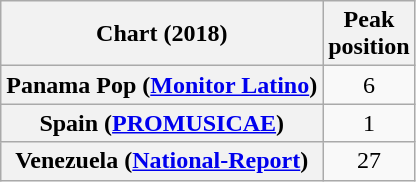<table class="wikitable plainrowheaders" style="text-align:center">
<tr>
<th scope="col">Chart (2018)</th>
<th scope="col">Peak<br> position</th>
</tr>
<tr>
<th scope="row">Panama Pop (<a href='#'>Monitor Latino</a>)</th>
<td>6</td>
</tr>
<tr>
<th scope="row">Spain (<a href='#'>PROMUSICAE</a>)</th>
<td>1</td>
</tr>
<tr>
<th scope="row">Venezuela (<a href='#'>National-Report</a>)</th>
<td>27</td>
</tr>
</table>
